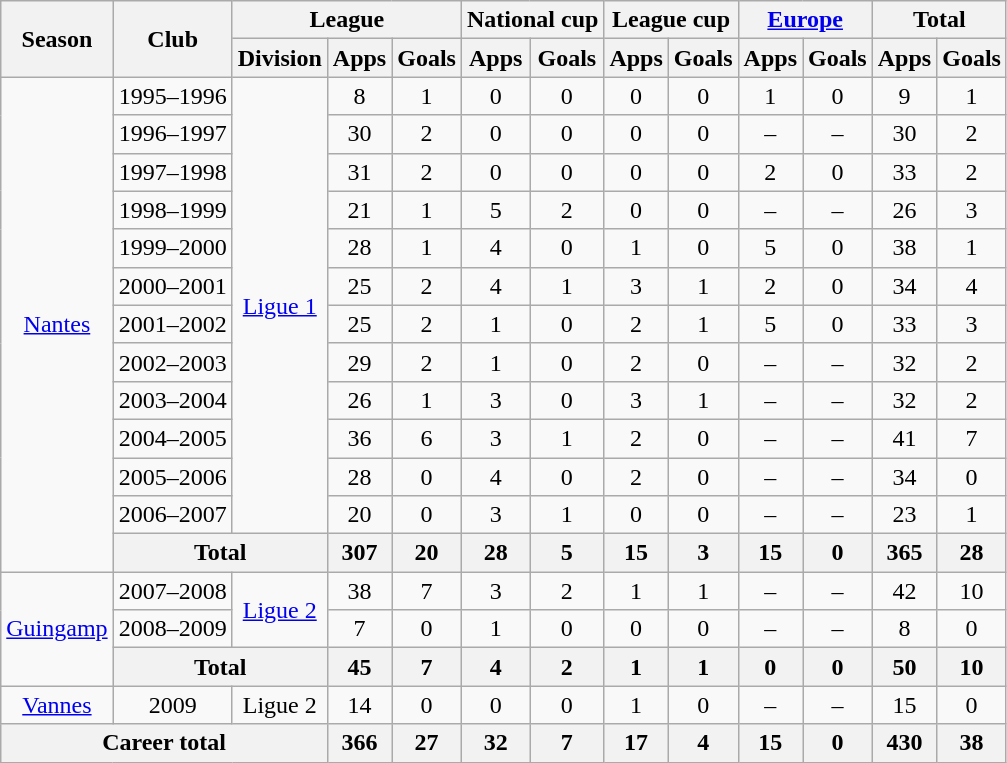<table class="wikitable" style="text-align: center">
<tr>
<th rowspan="2">Season</th>
<th rowspan="2">Club</th>
<th colspan="3">League</th>
<th colspan="2">National cup</th>
<th colspan="2">League cup</th>
<th colspan="2"><a href='#'>Europe</a></th>
<th colspan="3">Total</th>
</tr>
<tr>
<th>Division</th>
<th>Apps</th>
<th>Goals</th>
<th>Apps</th>
<th>Goals</th>
<th>Apps</th>
<th>Goals</th>
<th>Apps</th>
<th>Goals</th>
<th>Apps</th>
<th>Goals</th>
</tr>
<tr>
<td rowspan="13"><a href='#'>Nantes</a></td>
<td>1995–1996</td>
<td rowspan="12"><a href='#'>Ligue 1</a></td>
<td>8</td>
<td>1</td>
<td>0</td>
<td>0</td>
<td>0</td>
<td>0</td>
<td>1</td>
<td>0</td>
<td>9</td>
<td>1</td>
</tr>
<tr>
<td>1996–1997</td>
<td>30</td>
<td>2</td>
<td>0</td>
<td>0</td>
<td>0</td>
<td>0</td>
<td>–</td>
<td>–</td>
<td>30</td>
<td>2</td>
</tr>
<tr>
<td>1997–1998</td>
<td>31</td>
<td>2</td>
<td>0</td>
<td>0</td>
<td>0</td>
<td>0</td>
<td>2</td>
<td>0</td>
<td>33</td>
<td>2</td>
</tr>
<tr>
<td>1998–1999</td>
<td>21</td>
<td>1</td>
<td>5</td>
<td>2</td>
<td>0</td>
<td>0</td>
<td>–</td>
<td>–</td>
<td>26</td>
<td>3</td>
</tr>
<tr>
<td>1999–2000</td>
<td>28</td>
<td>1</td>
<td>4</td>
<td>0</td>
<td>1</td>
<td>0</td>
<td>5</td>
<td>0</td>
<td>38</td>
<td>1</td>
</tr>
<tr>
<td>2000–2001</td>
<td>25</td>
<td>2</td>
<td>4</td>
<td>1</td>
<td>3</td>
<td>1</td>
<td>2</td>
<td>0</td>
<td>34</td>
<td>4</td>
</tr>
<tr>
<td>2001–2002</td>
<td>25</td>
<td>2</td>
<td>1</td>
<td>0</td>
<td>2</td>
<td>1</td>
<td>5</td>
<td>0</td>
<td>33</td>
<td>3</td>
</tr>
<tr>
<td>2002–2003</td>
<td>29</td>
<td>2</td>
<td>1</td>
<td>0</td>
<td>2</td>
<td>0</td>
<td>–</td>
<td>–</td>
<td>32</td>
<td>2</td>
</tr>
<tr>
<td>2003–2004</td>
<td>26</td>
<td>1</td>
<td>3</td>
<td>0</td>
<td>3</td>
<td>1</td>
<td>–</td>
<td>–</td>
<td>32</td>
<td>2</td>
</tr>
<tr>
<td>2004–2005</td>
<td>36</td>
<td>6</td>
<td>3</td>
<td>1</td>
<td>2</td>
<td>0</td>
<td>–</td>
<td>–</td>
<td>41</td>
<td>7</td>
</tr>
<tr>
<td>2005–2006</td>
<td>28</td>
<td>0</td>
<td>4</td>
<td>0</td>
<td>2</td>
<td>0</td>
<td>–</td>
<td>–</td>
<td>34</td>
<td>0</td>
</tr>
<tr>
<td>2006–2007</td>
<td>20</td>
<td>0</td>
<td>3</td>
<td>1</td>
<td>0</td>
<td>0</td>
<td>–</td>
<td>–</td>
<td>23</td>
<td>1</td>
</tr>
<tr>
<th colspan="2">Total</th>
<th>307</th>
<th>20</th>
<th>28</th>
<th>5</th>
<th>15</th>
<th>3</th>
<th>15</th>
<th>0</th>
<th>365</th>
<th>28</th>
</tr>
<tr>
<td rowspan="3"><a href='#'>Guingamp</a></td>
<td>2007–2008</td>
<td rowspan="2"><a href='#'>Ligue 2</a></td>
<td>38</td>
<td>7</td>
<td>3</td>
<td>2</td>
<td>1</td>
<td>1</td>
<td>–</td>
<td>–</td>
<td>42</td>
<td>10</td>
</tr>
<tr>
<td>2008–2009</td>
<td>7</td>
<td>0</td>
<td>1</td>
<td>0</td>
<td>0</td>
<td>0</td>
<td>–</td>
<td>–</td>
<td>8</td>
<td>0</td>
</tr>
<tr>
<th colspan="2">Total</th>
<th>45</th>
<th>7</th>
<th>4</th>
<th>2</th>
<th>1</th>
<th>1</th>
<th>0</th>
<th>0</th>
<th>50</th>
<th>10</th>
</tr>
<tr>
<td><a href='#'>Vannes</a></td>
<td>2009</td>
<td>Ligue 2</td>
<td>14</td>
<td>0</td>
<td>0</td>
<td>0</td>
<td>1</td>
<td>0</td>
<td>–</td>
<td>–</td>
<td>15</td>
<td>0</td>
</tr>
<tr>
<th colspan="3">Career total</th>
<th>366</th>
<th>27</th>
<th>32</th>
<th>7</th>
<th>17</th>
<th>4</th>
<th>15</th>
<th>0</th>
<th>430</th>
<th>38</th>
</tr>
</table>
